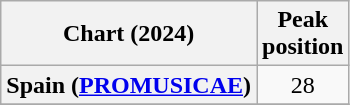<table class="wikitable sortable plainrowheaders" style="text-align:center">
<tr>
<th scope="col">Chart (2024)</th>
<th scope="col">Peak<br> position</th>
</tr>
<tr>
<th scope="row">Spain (<a href='#'>PROMUSICAE</a>)</th>
<td>28</td>
</tr>
<tr>
</tr>
</table>
